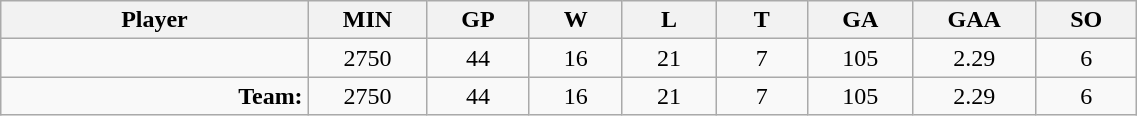<table class="wikitable sortable" width="60%">
<tr>
<th bgcolor="#DDDDFF" width="10%">Player</th>
<th width="3%" bgcolor="#DDDDFF" title="Minutes played">MIN</th>
<th width="3%" bgcolor="#DDDDFF" title="Games played in">GP</th>
<th width="3%" bgcolor="#DDDDFF" title="Wins">W</th>
<th width="3%" bgcolor="#DDDDFF"title="Losses">L</th>
<th width="3%" bgcolor="#DDDDFF" title="Ties">T</th>
<th width="3%" bgcolor="#DDDDFF" title="Goals against">GA</th>
<th width="3%" bgcolor="#DDDDFF" title="Goals against average">GAA</th>
<th width="3%" bgcolor="#DDDDFF"title="Shut-outs">SO</th>
</tr>
<tr align="center">
<td align="right"></td>
<td>2750</td>
<td>44</td>
<td>16</td>
<td>21</td>
<td>7</td>
<td>105</td>
<td>2.29</td>
<td>6</td>
</tr>
<tr align="center">
<td align="right"><strong>Team:</strong></td>
<td>2750</td>
<td>44</td>
<td>16</td>
<td>21</td>
<td>7</td>
<td>105</td>
<td>2.29</td>
<td>6</td>
</tr>
</table>
